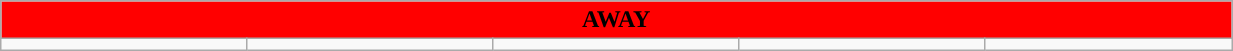<table class="wikitable collapsible collapsed" style="width:65%">
<tr>
<th colspan=16 ! style="color:black; background:#FF0000">AWAY</th>
</tr>
<tr>
<td></td>
<td></td>
<td></td>
<td></td>
<td></td>
</tr>
</table>
